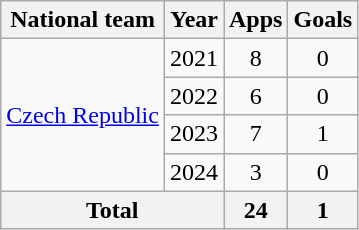<table class=wikitable style=text-align:center>
<tr>
<th>National team</th>
<th>Year</th>
<th>Apps</th>
<th>Goals</th>
</tr>
<tr>
<td rowspan="4"><a href='#'>Czech Republic</a></td>
<td>2021</td>
<td>8</td>
<td>0</td>
</tr>
<tr>
<td>2022</td>
<td>6</td>
<td>0</td>
</tr>
<tr>
<td>2023</td>
<td>7</td>
<td>1</td>
</tr>
<tr>
<td>2024</td>
<td>3</td>
<td>0</td>
</tr>
<tr>
<th colspan="2">Total</th>
<th>24</th>
<th>1</th>
</tr>
</table>
